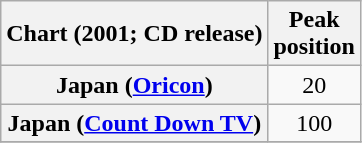<table class="wikitable plainrowheaders">
<tr>
<th>Chart (2001; CD release)</th>
<th>Peak<br>position</th>
</tr>
<tr>
<th scope="row">Japan (<a href='#'>Oricon</a>)</th>
<td style="text-align:center;">20</td>
</tr>
<tr>
<th scope="row">Japan (<a href='#'>Count Down TV</a>)</th>
<td style="text-align:center;">100</td>
</tr>
<tr>
</tr>
</table>
